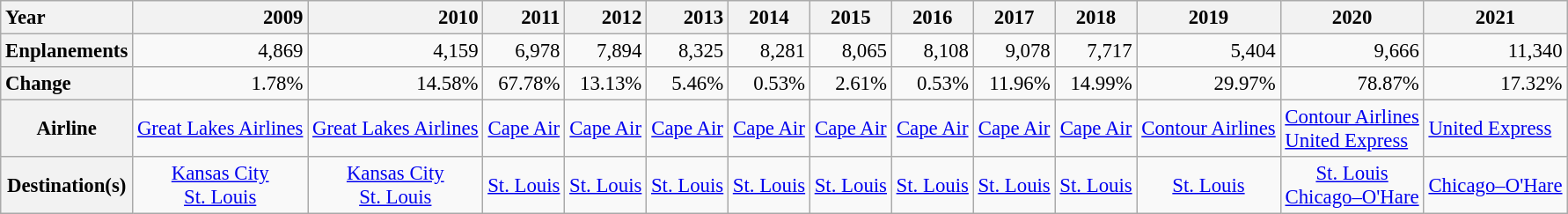<table class="wikitable" style="font-size:95%;">
<tr>
<th style="text-align:left;">Year</th>
<th style="text-align:right;">2009 </th>
<th style="text-align:right;">2010 </th>
<th style="text-align:right;">2011 </th>
<th style="text-align:right;">2012 </th>
<th style="text-align:right;">2013</th>
<th>2014</th>
<th>2015</th>
<th>2016</th>
<th>2017</th>
<th>2018</th>
<th>2019</th>
<th>2020</th>
<th>2021</th>
</tr>
<tr>
<th style="text-align:left;">Enplanements</th>
<td style="text-align:right;">4,869</td>
<td style="text-align:right;">4,159</td>
<td style="text-align:right;">6,978</td>
<td style="text-align:right;">7,894</td>
<td style="text-align:right;">8,325</td>
<td style="text-align:right;">8,281</td>
<td style="text-align:right;">8,065</td>
<td style="text-align:right;">8,108</td>
<td style="text-align:right;">9,078</td>
<td style="text-align:right;">7,717</td>
<td style="text-align:right;">5,404</td>
<td style="text-align:right;">9,666</td>
<td style="text-align:right;">11,340</td>
</tr>
<tr>
<th style="text-align:left;">Change</th>
<td style="text-align:right;">1.78%</td>
<td style="text-align:right;">14.58%</td>
<td style="text-align:right;">67.78%</td>
<td style="text-align:right;">13.13%</td>
<td style="text-align:right;">5.46%</td>
<td style="text-align:right;">0.53%</td>
<td style="text-align:right;">2.61%</td>
<td style="text-align:right;">0.53%</td>
<td style="text-align:right;">11.96%</td>
<td style="text-align:right;">14.99%</td>
<td style="text-align:right;">29.97%</td>
<td style="text-align:right;">78.87%</td>
<td style="text-align:right;">17.32%</td>
</tr>
<tr>
<th>Airline</th>
<td style="text-align:center;"><a href='#'>Great Lakes Airlines</a></td>
<td style="text-align:center;"><a href='#'>Great Lakes Airlines</a></td>
<td style="text-align:center;"><a href='#'>Cape Air</a></td>
<td style="text-align:center;"><a href='#'>Cape Air</a></td>
<td style="text-align:center;"><a href='#'>Cape Air</a></td>
<td style="text-align:center;"><a href='#'>Cape Air</a></td>
<td style="text-align:center;"><a href='#'>Cape Air</a></td>
<td style="text-align:center;"><a href='#'>Cape Air</a></td>
<td style="text-align:center;"><a href='#'>Cape Air</a></td>
<td style="text-align:center;"><a href='#'>Cape Air</a></td>
<td style="text-align:center;"><a href='#'>Contour Airlines</a></td>
<td><a href='#'>Contour Airlines</a><br><a href='#'>United Express</a></td>
<td><a href='#'>United Express</a></td>
</tr>
<tr>
<th>Destination(s)</th>
<td style="text-align:center;"><a href='#'>Kansas City</a><br><a href='#'>St. Louis</a></td>
<td style="text-align:center;"><a href='#'>Kansas City</a><br><a href='#'>St. Louis</a></td>
<td style="text-align:center;"><a href='#'>St. Louis</a></td>
<td style="text-align:center;"><a href='#'>St. Louis</a></td>
<td style="text-align:center;"><a href='#'>St. Louis</a></td>
<td style="text-align:center;"><a href='#'>St. Louis</a></td>
<td style="text-align:center;"><a href='#'>St. Louis</a></td>
<td style="text-align:center;"><a href='#'>St. Louis</a></td>
<td style="text-align:center;"><a href='#'>St. Louis</a></td>
<td style="text-align:center;"><a href='#'>St. Louis</a></td>
<td style="text-align:center;"><a href='#'>St. Louis</a></td>
<td style="text-align:center;"><a href='#'>St. Louis</a><br><a href='#'>Chicago–O'Hare</a></td>
<td style="text-align:center;"><a href='#'>Chicago–O'Hare</a></td>
</tr>
</table>
